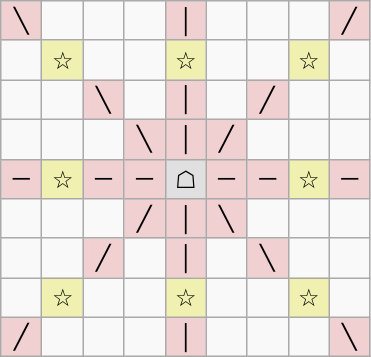<table border="1" class="wikitable">
<tr align=center>
<td width="20" style="background:#f0d0d0;">╲</td>
<td width="20"> </td>
<td width="20"> </td>
<td width="20"> </td>
<td width="20" style="background:#f0d0d0;">│</td>
<td width="20"> </td>
<td width="20"> </td>
<td width="20"> </td>
<td width="20" style="background:#f0d0d0;">╱</td>
</tr>
<tr align=center>
<td> </td>
<td style="background:#f0f0b0;">☆</td>
<td> </td>
<td> </td>
<td style="background:#f0f0b0;">☆</td>
<td> </td>
<td> </td>
<td style="background:#f0f0b0;">☆</td>
<td> </td>
</tr>
<tr align=center>
<td> </td>
<td> </td>
<td style="background:#f0d0d0;">╲</td>
<td> </td>
<td style="background:#f0d0d0;">│</td>
<td> </td>
<td style="background:#f0d0d0;">╱</td>
<td> </td>
<td> </td>
</tr>
<tr align=center>
<td> </td>
<td> </td>
<td> </td>
<td style="background:#f0d0d0;">╲</td>
<td style="background:#f0d0d0;">│</td>
<td style="background:#f0d0d0;">╱</td>
<td> </td>
<td> </td>
<td> </td>
</tr>
<tr align=center>
<td style="background:#f0d0d0;">─</td>
<td style="background:#f0f0b0;">☆</td>
<td style="background:#f0d0d0;">─</td>
<td style="background:#f0d0d0;">─</td>
<td style="background:#e0e0e0;">☖</td>
<td style="background:#f0d0d0;">─</td>
<td style="background:#f0d0d0;">─</td>
<td style="background:#f0f0b0;">☆</td>
<td style="background:#f0d0d0;">─</td>
</tr>
<tr align=center>
<td> </td>
<td> </td>
<td> </td>
<td style="background:#f0d0d0;">╱</td>
<td style="background:#f0d0d0;">│</td>
<td style="background:#f0d0d0;">╲</td>
<td> </td>
<td> </td>
<td> </td>
</tr>
<tr align=center>
<td> </td>
<td> </td>
<td style="background:#f0d0d0;">╱</td>
<td> </td>
<td style="background:#f0d0d0;">│</td>
<td> </td>
<td style="background:#f0d0d0;">╲</td>
<td> </td>
<td> </td>
</tr>
<tr align=center>
<td> </td>
<td style="background:#f0f0b0;">☆</td>
<td> </td>
<td> </td>
<td style="background:#f0f0b0;">☆</td>
<td> </td>
<td> </td>
<td style="background:#f0f0b0;">☆</td>
<td> </td>
</tr>
<tr align=center>
<td style="background:#f0d0d0;">╱</td>
<td> </td>
<td> </td>
<td> </td>
<td style="background:#f0d0d0;">│</td>
<td> </td>
<td> </td>
<td> </td>
<td style="background:#f0d0d0;">╲</td>
</tr>
</table>
